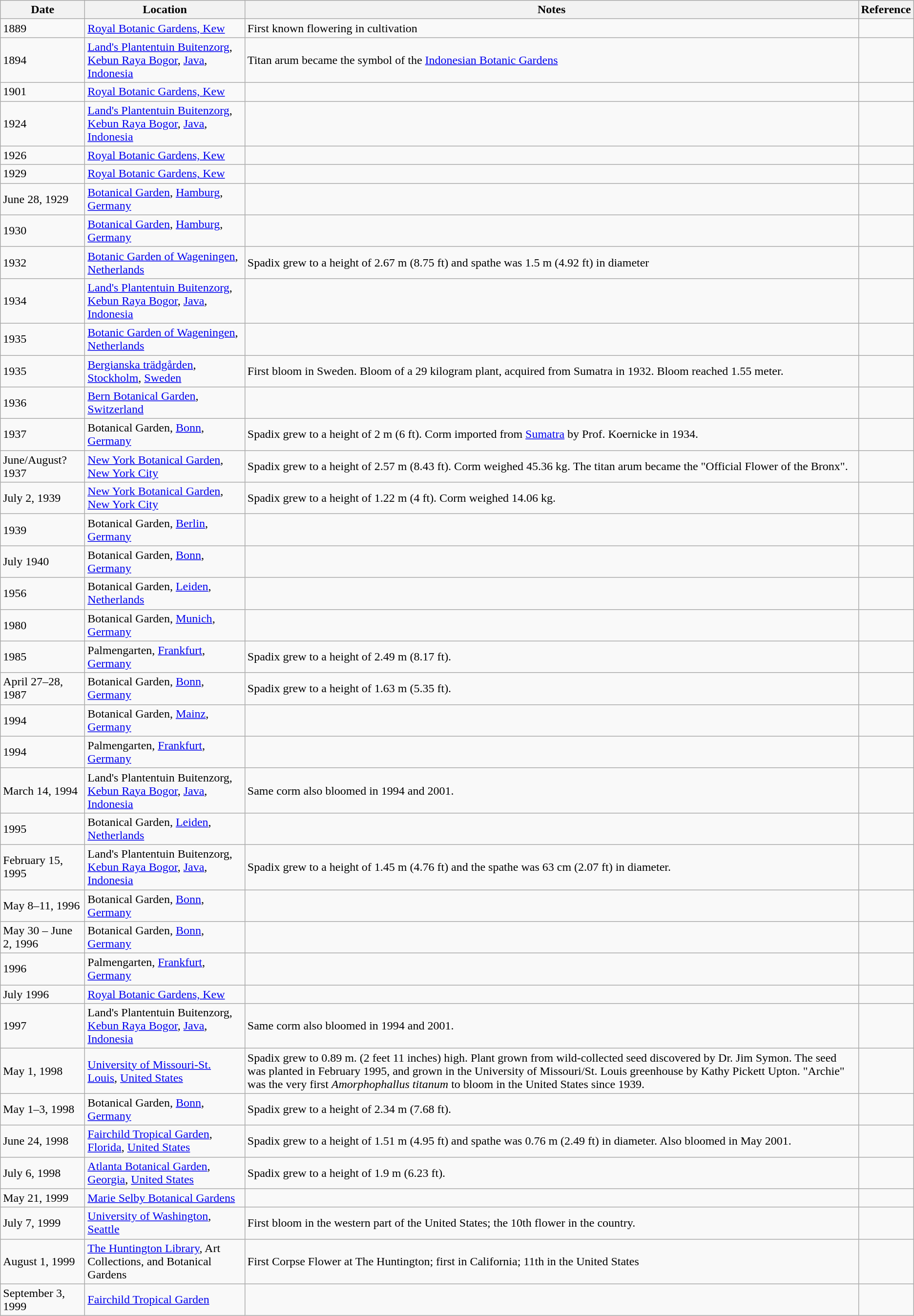<table class="wikitable">
<tr>
<th>Date</th>
<th>Location</th>
<th>Notes</th>
<th>Reference</th>
</tr>
<tr>
<td>1889</td>
<td><a href='#'>Royal Botanic Gardens, Kew</a></td>
<td>First known flowering in cultivation</td>
<td></td>
</tr>
<tr>
<td>1894</td>
<td><a href='#'>Land's Plantentuin Buitenzorg</a>, <a href='#'>Kebun Raya Bogor</a>, <a href='#'>Java</a>, <a href='#'>Indonesia</a></td>
<td>Titan arum became the symbol of the <a href='#'>Indonesian Botanic Gardens</a></td>
<td></td>
</tr>
<tr>
<td>1901</td>
<td><a href='#'>Royal Botanic Gardens, Kew</a></td>
<td></td>
<td></td>
</tr>
<tr>
<td>1924</td>
<td><a href='#'>Land's Plantentuin Buitenzorg</a>, <a href='#'>Kebun Raya Bogor</a>, <a href='#'>Java</a>, <a href='#'>Indonesia</a></td>
<td></td>
<td></td>
</tr>
<tr>
<td>1926</td>
<td><a href='#'>Royal Botanic Gardens, Kew</a></td>
<td></td>
<td></td>
</tr>
<tr>
<td>1929</td>
<td><a href='#'>Royal Botanic Gardens, Kew</a></td>
<td></td>
<td></td>
</tr>
<tr>
<td>June 28, 1929</td>
<td><a href='#'>Botanical Garden</a>, <a href='#'>Hamburg</a>, <a href='#'>Germany</a></td>
<td></td>
<td></td>
</tr>
<tr>
<td>1930</td>
<td><a href='#'>Botanical Garden</a>, <a href='#'>Hamburg</a>, <a href='#'>Germany</a></td>
<td></td>
<td></td>
</tr>
<tr>
<td>1932</td>
<td><a href='#'>Botanic Garden of Wageningen</a>, <a href='#'>Netherlands</a></td>
<td>Spadix grew to a height of 2.67 m (8.75 ft) and spathe was 1.5 m (4.92 ft) in diameter</td>
<td></td>
</tr>
<tr>
<td>1934</td>
<td><a href='#'>Land's Plantentuin Buitenzorg</a>, <a href='#'>Kebun Raya Bogor</a>, <a href='#'>Java</a>, <a href='#'>Indonesia</a></td>
<td></td>
<td></td>
</tr>
<tr>
<td>1935</td>
<td><a href='#'>Botanic Garden of Wageningen</a>, <a href='#'>Netherlands</a></td>
<td></td>
<td></td>
</tr>
<tr>
<td>1935</td>
<td><a href='#'>Bergianska trädgården</a>, <a href='#'>Stockholm</a>, <a href='#'>Sweden</a></td>
<td>First bloom in Sweden. Bloom of a 29 kilogram plant, acquired from Sumatra in 1932. Bloom reached 1.55 meter.</td>
<td></td>
</tr>
<tr>
<td>1936</td>
<td><a href='#'>Bern Botanical Garden</a>, <a href='#'>Switzerland</a></td>
<td></td>
<td></td>
</tr>
<tr>
<td>1937</td>
<td>Botanical Garden, <a href='#'>Bonn</a>, <a href='#'>Germany</a></td>
<td>Spadix grew to a height of 2 m (6 ft). Corm imported from <a href='#'>Sumatra</a> by Prof. Koernicke in 1934.</td>
<td></td>
</tr>
<tr>
<td>June/August? 1937</td>
<td><a href='#'>New York Botanical Garden</a>, <a href='#'>New York City</a></td>
<td>Spadix grew to a height of 2.57 m (8.43 ft). Corm weighed 45.36 kg. The titan arum became the "Official Flower of the Bronx".</td>
<td></td>
</tr>
<tr>
<td>July 2, 1939</td>
<td><a href='#'>New York Botanical Garden</a>, <a href='#'>New York City</a></td>
<td>Spadix grew to a height of 1.22 m (4 ft). Corm weighed 14.06 kg.</td>
<td></td>
</tr>
<tr>
<td>1939</td>
<td>Botanical Garden, <a href='#'>Berlin</a>, <a href='#'>Germany</a></td>
<td></td>
<td></td>
</tr>
<tr>
<td>July 1940</td>
<td>Botanical Garden, <a href='#'>Bonn</a>, <a href='#'>Germany</a></td>
<td></td>
<td></td>
</tr>
<tr>
<td>1956</td>
<td>Botanical Garden, <a href='#'>Leiden</a>, <a href='#'>Netherlands</a></td>
<td></td>
<td></td>
</tr>
<tr>
<td>1980</td>
<td>Botanical Garden, <a href='#'>Munich</a>, <a href='#'>Germany</a></td>
<td></td>
<td></td>
</tr>
<tr>
<td>1985</td>
<td>Palmengarten, <a href='#'>Frankfurt</a>, <a href='#'>Germany</a></td>
<td>Spadix grew to a height of 2.49 m (8.17 ft).</td>
<td></td>
</tr>
<tr>
<td>April 27–28, 1987</td>
<td>Botanical Garden, <a href='#'>Bonn</a>, <a href='#'>Germany</a></td>
<td>Spadix grew to a height of 1.63 m (5.35 ft).</td>
<td></td>
</tr>
<tr>
<td>1994</td>
<td>Botanical Garden, <a href='#'>Mainz</a>, <a href='#'>Germany</a></td>
<td></td>
<td></td>
</tr>
<tr>
<td>1994</td>
<td>Palmengarten, <a href='#'>Frankfurt</a>, <a href='#'>Germany</a></td>
<td></td>
<td></td>
</tr>
<tr>
<td>March 14, 1994</td>
<td>Land's Plantentuin Buitenzorg, <a href='#'>Kebun Raya Bogor</a>, <a href='#'>Java</a>, <a href='#'>Indonesia</a></td>
<td>Same corm also bloomed in 1994 and 2001.</td>
<td></td>
</tr>
<tr>
<td>1995</td>
<td>Botanical Garden, <a href='#'>Leiden</a>, <a href='#'>Netherlands</a></td>
<td></td>
<td></td>
</tr>
<tr>
<td>February 15, 1995</td>
<td>Land's Plantentuin Buitenzorg, <a href='#'>Kebun Raya Bogor</a>, <a href='#'>Java</a>, <a href='#'>Indonesia</a></td>
<td>Spadix grew to a height of 1.45 m (4.76 ft) and the spathe was 63 cm (2.07 ft) in diameter.</td>
<td></td>
</tr>
<tr>
<td>May 8–11, 1996</td>
<td>Botanical Garden, <a href='#'>Bonn</a>, <a href='#'>Germany</a></td>
<td></td>
<td></td>
</tr>
<tr>
<td>May 30 – June 2, 1996</td>
<td>Botanical Garden, <a href='#'>Bonn</a>, <a href='#'>Germany</a></td>
<td></td>
<td></td>
</tr>
<tr>
<td>1996</td>
<td>Palmengarten, <a href='#'>Frankfurt</a>, <a href='#'>Germany</a></td>
<td></td>
<td></td>
</tr>
<tr>
<td>July 1996</td>
<td><a href='#'>Royal Botanic Gardens, Kew</a></td>
<td></td>
<td></td>
</tr>
<tr>
<td>1997</td>
<td>Land's Plantentuin Buitenzorg, <a href='#'>Kebun Raya Bogor</a>, <a href='#'>Java</a>, <a href='#'>Indonesia</a></td>
<td>Same corm also bloomed in 1994 and 2001.</td>
<td></td>
</tr>
<tr>
<td>May 1, 1998</td>
<td><a href='#'>University of Missouri-St. Louis</a>, <a href='#'>United States</a></td>
<td>Spadix grew to 0.89 m. (2 feet 11 inches) high. Plant grown from wild-collected seed discovered by Dr. Jim Symon. The seed was planted in February 1995, and grown in the University of Missouri/St. Louis greenhouse by Kathy Pickett Upton.  "Archie" was the very first <em>Amorphophallus titanum</em> to bloom in the United States since 1939.</td>
<td></td>
</tr>
<tr>
<td>May 1–3, 1998</td>
<td>Botanical Garden, <a href='#'>Bonn</a>, <a href='#'>Germany</a></td>
<td>Spadix grew to a height of 2.34 m (7.68 ft).</td>
<td></td>
</tr>
<tr>
<td>June 24, 1998</td>
<td><a href='#'>Fairchild Tropical Garden</a>, <a href='#'>Florida</a>, <a href='#'>United States</a></td>
<td>Spadix grew to a height of 1.51 m (4.95 ft) and spathe was 0.76 m (2.49 ft) in diameter. Also bloomed in May 2001.</td>
<td></td>
</tr>
<tr>
<td>July 6, 1998</td>
<td><a href='#'>Atlanta Botanical Garden</a>, <a href='#'>Georgia</a>, <a href='#'>United States</a></td>
<td>Spadix grew to a height of 1.9 m (6.23 ft).</td>
<td></td>
</tr>
<tr>
<td>May 21, 1999</td>
<td><a href='#'>Marie Selby Botanical Gardens</a></td>
<td></td>
<td></td>
</tr>
<tr>
<td>July 7, 1999</td>
<td><a href='#'>University of Washington</a>, <a href='#'>Seattle</a></td>
<td>First bloom in the western part of the United States; the 10th flower in the country.</td>
<td> </td>
</tr>
<tr>
<td>August 1, 1999</td>
<td><a href='#'>The Huntington Library</a>, Art Collections, and Botanical Gardens</td>
<td>First Corpse Flower at The Huntington; first in California; 11th in the United States</td>
<td></td>
</tr>
<tr>
<td>September 3, 1999</td>
<td><a href='#'>Fairchild Tropical Garden</a></td>
<td></td>
<td></td>
</tr>
</table>
